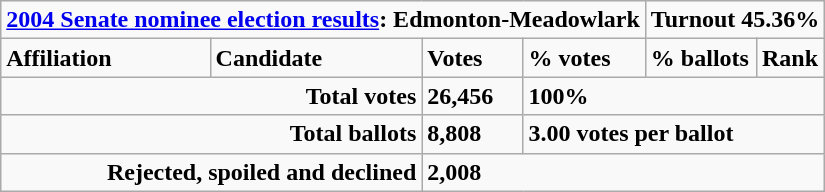<table class="wikitable">
<tr>
<td colspan="5" align=center><strong><a href='#'>2004 Senate nominee election results</a>: Edmonton-Meadowlark</strong></td>
<td colspan="2"><strong>Turnout 45.36%</strong></td>
</tr>
<tr>
<td colspan="2"><strong>Affiliation</strong></td>
<td><strong>Candidate</strong></td>
<td><strong>Votes</strong></td>
<td><strong>% votes</strong></td>
<td><strong>% ballots</strong></td>
<td><strong>Rank</strong><br>








</td>
</tr>
<tr>
<td colspan="3" align="right"><strong>Total votes</strong></td>
<td><strong>26,456</strong></td>
<td colspan="3"><strong>100%</strong></td>
</tr>
<tr>
<td colspan="3" align="right"><strong>Total ballots</strong></td>
<td><strong>8,808</strong></td>
<td colspan="3"><strong>3.00 votes per ballot</strong></td>
</tr>
<tr>
<td colspan="3" align="right"><strong>Rejected, spoiled and declined</strong></td>
<td colspan="4"><strong>2,008</strong></td>
</tr>
</table>
